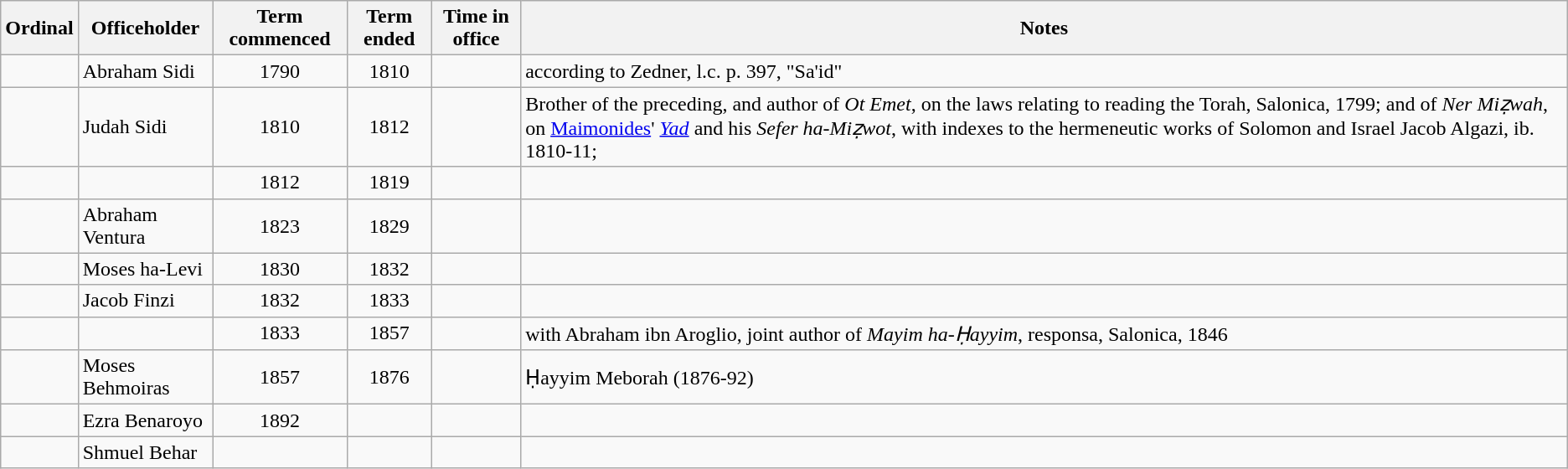<table class="wikitable">
<tr>
<th>Ordinal</th>
<th>Officeholder</th>
<th>Term commenced</th>
<th>Term ended</th>
<th>Time in office</th>
<th>Notes</th>
</tr>
<tr>
<td align="center"></td>
<td>Abraham Sidi</td>
<td align=center>1790</td>
<td align=center>1810</td>
<td align=right></td>
<td>according to Zedner, l.c. p. 397, "Sa'id"</td>
</tr>
<tr>
<td align="center"></td>
<td>Judah Sidi</td>
<td align=center>1810</td>
<td align=center>1812</td>
<td align=right></td>
<td>Brother of the preceding, and author of <em>Ot Emet</em>, on the laws relating to reading the Torah, Salonica, 1799; and of <em>Ner Miẓwah</em>, on <a href='#'>Maimonides</a>' <em><a href='#'>Yad</a></em> and his <em>Sefer ha-Miẓwot</em>, with indexes to the hermeneutic works of Solomon and Israel Jacob Algazi, ib. 1810-11;</td>
</tr>
<tr>
<td align="center"></td>
<td></td>
<td align=center>1812</td>
<td align=center>1819</td>
<td align=right></td>
<td></td>
</tr>
<tr>
<td align="center"></td>
<td>Abraham Ventura</td>
<td align=center>1823</td>
<td align=center>1829</td>
<td align=right></td>
<td></td>
</tr>
<tr>
<td align="center"></td>
<td>Moses ha-Levi</td>
<td align=center>1830</td>
<td align=center>1832</td>
<td align=right></td>
<td></td>
</tr>
<tr>
<td align="center"></td>
<td>Jacob Finzi</td>
<td align=center>1832</td>
<td align=center>1833</td>
<td align=right></td>
<td></td>
</tr>
<tr>
<td align="center"></td>
<td></td>
<td align=center>1833</td>
<td align=center>1857</td>
<td align=right></td>
<td>with Abraham ibn Aroglio, joint author of <em>Mayim ha-Ḥayyim</em>, responsa, Salonica, 1846</td>
</tr>
<tr>
<td align="center"></td>
<td>Moses Behmoiras</td>
<td align=center>1857</td>
<td align=center>1876</td>
<td align=right></td>
<td>Ḥayyim Meborah (1876-92)</td>
</tr>
<tr>
<td align="center"></td>
<td>Ezra Benaroyo</td>
<td align=center>1892</td>
<td></td>
<td></td>
<td></td>
</tr>
<tr>
<td align="center"></td>
<td>Shmuel Behar</td>
<td></td>
<td></td>
<td></td>
<td></td>
</tr>
</table>
